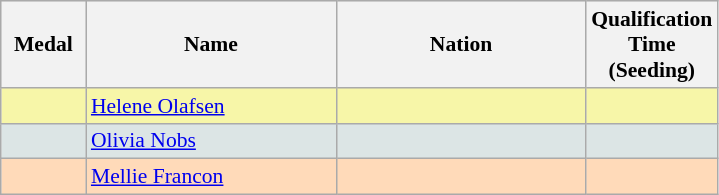<table class=wikitable style="border:1px solid #AAAAAA;font-size:90%">
<tr bgcolor="#E4E4E4">
<th width=50>Medal</th>
<th width=160>Name</th>
<th width=160>Nation</th>
<th width=80>Qualification Time (Seeding)</th>
</tr>
<tr bgcolor="#F7F6A8">
<td align="center"></td>
<td><a href='#'>Helene Olafsen</a></td>
<td></td>
<td align="center"></td>
</tr>
<tr bgcolor="#DCE5E5">
<td align="center"></td>
<td><a href='#'>Olivia Nobs</a></td>
<td></td>
<td align="center"></td>
</tr>
<tr bgcolor="#FFDAB9">
<td align="center"></td>
<td><a href='#'>Mellie Francon</a></td>
<td></td>
<td align="center"></td>
</tr>
</table>
